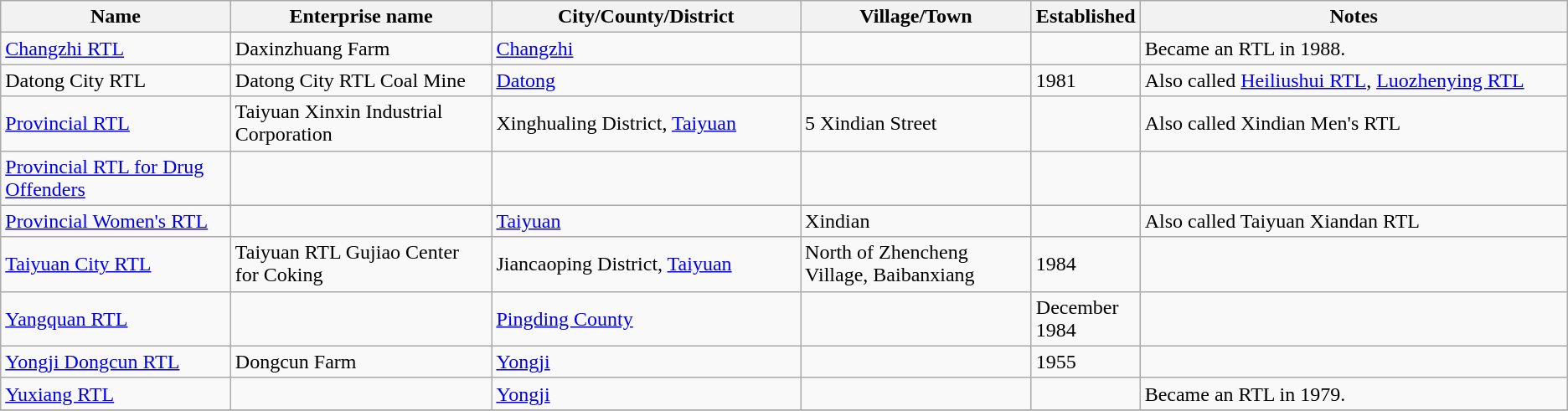<table class="wikitable">
<tr>
<th width=15%>Name</th>
<th width=17%>Enterprise name</th>
<th width=20%>City/County/District</th>
<th width=15%>Village/Town</th>
<th width=5%>Established</th>
<th width=28%>Notes</th>
</tr>
<tr>
<td><a href='#'>Changzhi RTL</a></td>
<td>Daxinzhuang Farm</td>
<td><a href='#'>Changzhi</a></td>
<td></td>
<td></td>
<td>Became an RTL in 1988.</td>
</tr>
<tr>
<td>Datong City RTL</td>
<td>Datong City RTL Coal Mine</td>
<td><a href='#'>Datong</a></td>
<td></td>
<td>1981</td>
<td>Also called <a href='#'>Heiliushui RTL</a>, <a href='#'>Luozhenying RTL</a></td>
</tr>
<tr>
<td><a href='#'>Provincial RTL</a></td>
<td>Taiyuan Xinxin Industrial Corporation</td>
<td>Xinghualing District, <a href='#'>Taiyuan</a></td>
<td>5 Xindian Street</td>
<td></td>
<td>Also called Xindian Men's RTL</td>
</tr>
<tr>
<td><a href='#'>Provincial RTL for Drug Offenders</a></td>
<td></td>
<td></td>
<td></td>
<td></td>
<td></td>
</tr>
<tr>
<td><a href='#'>Provincial Women's RTL</a></td>
<td></td>
<td><a href='#'>Taiyuan</a></td>
<td>Xindian</td>
<td></td>
<td>Also called Taiyuan Xiandan RTL</td>
</tr>
<tr>
<td><a href='#'>Taiyuan City RTL</a></td>
<td>Taiyuan RTL Gujiao Center for Coking</td>
<td>Jiancaoping District, <a href='#'>Taiyuan</a></td>
<td>North of Zhencheng Village, Baibanxiang</td>
<td>1984</td>
<td></td>
</tr>
<tr>
<td><a href='#'>Yangquan RTL</a></td>
<td></td>
<td><a href='#'>Pingding County</a></td>
<td></td>
<td>December 1984</td>
<td></td>
</tr>
<tr>
<td><a href='#'>Yongji Dongcun RTL</a></td>
<td>Dongcun Farm</td>
<td><a href='#'>Yongji</a></td>
<td></td>
<td>1955</td>
<td></td>
</tr>
<tr>
<td><a href='#'>Yuxiang RTL</a></td>
<td></td>
<td><a href='#'>Yongji</a></td>
<td></td>
<td></td>
<td>Became an RTL in 1979.</td>
</tr>
<tr>
</tr>
</table>
